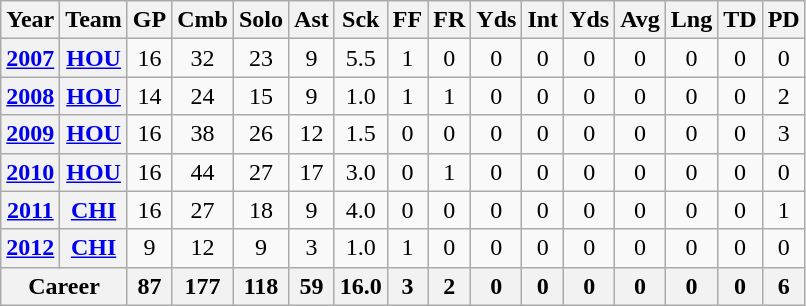<table class="wikitable" style="text-align:center;">
<tr>
<th>Year</th>
<th>Team</th>
<th>GP</th>
<th>Cmb</th>
<th>Solo</th>
<th>Ast</th>
<th>Sck</th>
<th>FF</th>
<th>FR</th>
<th>Yds</th>
<th>Int</th>
<th>Yds</th>
<th>Avg</th>
<th>Lng</th>
<th>TD</th>
<th>PD</th>
</tr>
<tr>
<th><a href='#'>2007</a></th>
<th><a href='#'>HOU</a></th>
<td>16</td>
<td>32</td>
<td>23</td>
<td>9</td>
<td>5.5</td>
<td>1</td>
<td>0</td>
<td>0</td>
<td>0</td>
<td>0</td>
<td>0</td>
<td>0</td>
<td>0</td>
<td>0</td>
</tr>
<tr>
<th><a href='#'>2008</a></th>
<th><a href='#'>HOU</a></th>
<td>14</td>
<td>24</td>
<td>15</td>
<td>9</td>
<td>1.0</td>
<td>1</td>
<td>1</td>
<td>0</td>
<td>0</td>
<td>0</td>
<td>0</td>
<td>0</td>
<td>0</td>
<td>2</td>
</tr>
<tr>
<th><a href='#'>2009</a></th>
<th><a href='#'>HOU</a></th>
<td>16</td>
<td>38</td>
<td>26</td>
<td>12</td>
<td>1.5</td>
<td>0</td>
<td>0</td>
<td>0</td>
<td>0</td>
<td>0</td>
<td>0</td>
<td>0</td>
<td>0</td>
<td>3</td>
</tr>
<tr>
<th><a href='#'>2010</a></th>
<th><a href='#'>HOU</a></th>
<td>16</td>
<td>44</td>
<td>27</td>
<td>17</td>
<td>3.0</td>
<td>0</td>
<td>1</td>
<td>0</td>
<td>0</td>
<td>0</td>
<td>0</td>
<td>0</td>
<td>0</td>
<td>0</td>
</tr>
<tr>
<th><a href='#'>2011</a></th>
<th><a href='#'>CHI</a></th>
<td>16</td>
<td>27</td>
<td>18</td>
<td>9</td>
<td>4.0</td>
<td>0</td>
<td>0</td>
<td>0</td>
<td>0</td>
<td>0</td>
<td>0</td>
<td>0</td>
<td>0</td>
<td>1</td>
</tr>
<tr>
<th><a href='#'>2012</a></th>
<th><a href='#'>CHI</a></th>
<td>9</td>
<td>12</td>
<td>9</td>
<td>3</td>
<td>1.0</td>
<td>1</td>
<td>0</td>
<td>0</td>
<td>0</td>
<td>0</td>
<td>0</td>
<td>0</td>
<td>0</td>
<td>0</td>
</tr>
<tr>
<th colspan="2">Career</th>
<th>87</th>
<th>177</th>
<th>118</th>
<th>59</th>
<th>16.0</th>
<th>3</th>
<th>2</th>
<th>0</th>
<th>0</th>
<th>0</th>
<th>0</th>
<th>0</th>
<th>0</th>
<th>6</th>
</tr>
</table>
